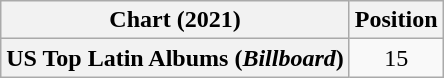<table class="wikitable plainrowheaders" style="text-align:center">
<tr>
<th scope="col">Chart (2021)</th>
<th scope="col">Position</th>
</tr>
<tr>
<th scope="row">US Top Latin Albums (<em>Billboard</em>)</th>
<td>15</td>
</tr>
</table>
